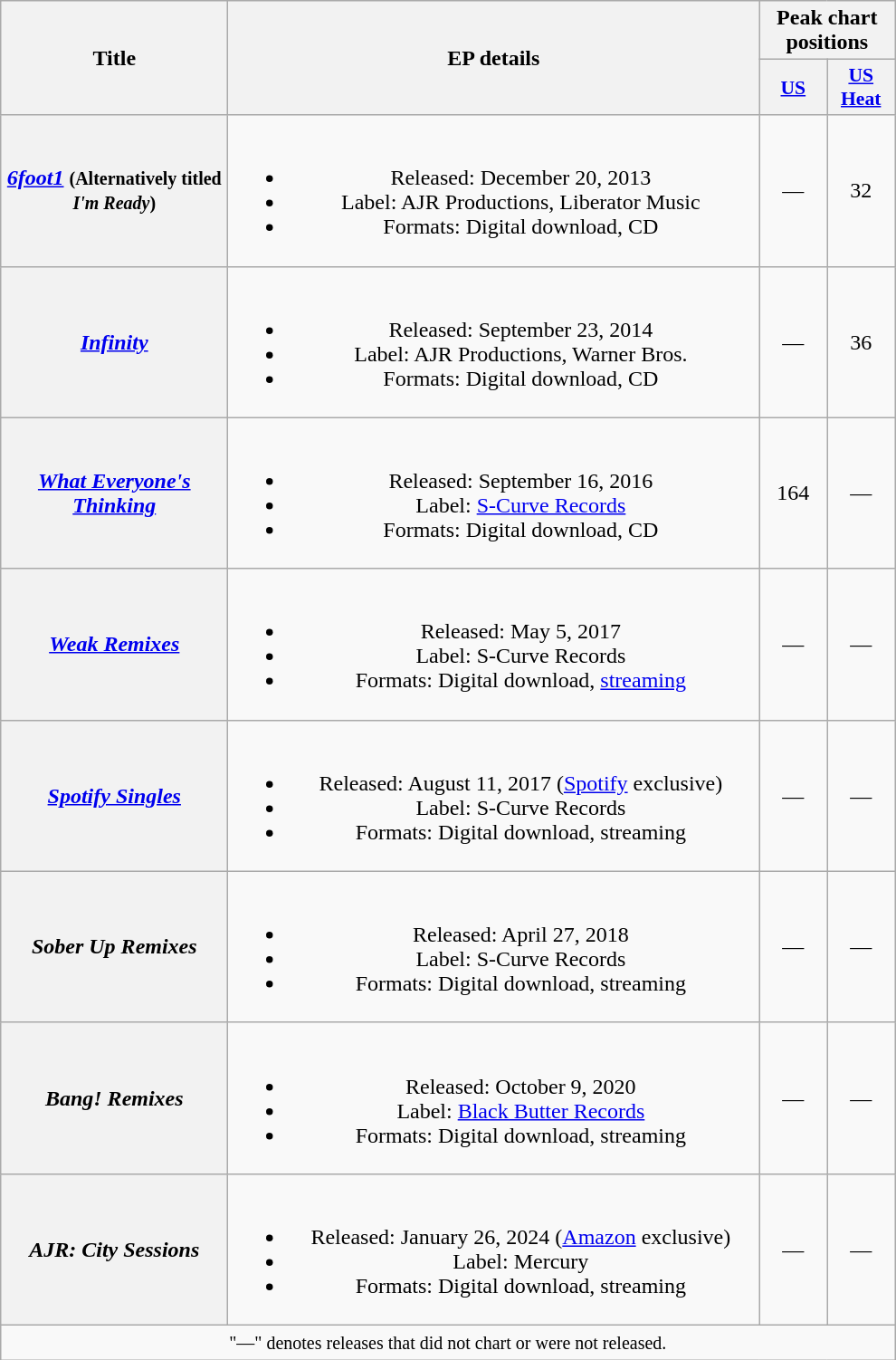<table class="wikitable plainrowheaders" style="text-align:center;">
<tr>
<th rowspan="2" scope="col" style="width:10em">Title</th>
<th rowspan="2" scope="col" style="width:24em;">EP details</th>
<th colspan="2" scope="col" style="width:2.5em;">Peak chart positions</th>
</tr>
<tr>
<th scope="col" style="width:3em;font-size:90%;"><a href='#'>US</a><br></th>
<th scope="col" style="width:3em;font-size:90%;"><a href='#'>US Heat</a><br></th>
</tr>
<tr>
<th scope="row"><em><a href='#'>6foot1</a></em> <small>(Alternatively titled <em>I'm Ready</em>)</small></th>
<td><br><ul><li>Released: December 20, 2013</li><li>Label: AJR Productions, Liberator Music</li><li>Formats: Digital download, CD</li></ul></td>
<td>—</td>
<td>32</td>
</tr>
<tr>
<th scope="row"><em><a href='#'>Infinity</a></em></th>
<td><br><ul><li>Released: September 23, 2014</li><li>Label: AJR Productions, Warner Bros.</li><li>Formats: Digital download, CD</li></ul></td>
<td>—</td>
<td>36</td>
</tr>
<tr>
<th scope="row"><em><a href='#'>What Everyone's Thinking</a></em></th>
<td><br><ul><li>Released: September 16, 2016</li><li>Label: <a href='#'>S-Curve Records</a></li><li>Formats: Digital download, CD</li></ul></td>
<td>164</td>
<td>—</td>
</tr>
<tr>
<th scope="row"><em><a href='#'>Weak Remixes</a></em></th>
<td><br><ul><li>Released: May 5, 2017</li><li>Label: S-Curve Records</li><li>Formats: Digital download, <a href='#'>streaming</a></li></ul></td>
<td>—</td>
<td>—</td>
</tr>
<tr>
<th scope="row"><em><a href='#'>Spotify Singles</a></em></th>
<td><br><ul><li>Released: August 11, 2017 (<a href='#'>Spotify</a> exclusive)</li><li>Label: S-Curve Records</li><li>Formats: Digital download, streaming</li></ul></td>
<td>—</td>
<td>—</td>
</tr>
<tr>
<th scope="row"><em>Sober Up Remixes</em></th>
<td><br><ul><li>Released: April 27, 2018</li><li>Label: S-Curve Records</li><li>Formats: Digital download, streaming</li></ul></td>
<td>—</td>
<td>—</td>
</tr>
<tr>
<th scope="row"><em>Bang! Remixes</em></th>
<td><br><ul><li>Released: October 9, 2020</li><li>Label: <a href='#'>Black Butter Records</a></li><li>Formats: Digital download, streaming</li></ul></td>
<td>—</td>
<td>—</td>
</tr>
<tr>
<th scope="row"><em>AJR: City Sessions</em></th>
<td><br><ul><li>Released: January 26, 2024 (<a href='#'>Amazon</a> exclusive)</li><li>Label: Mercury</li><li>Formats: Digital download, streaming</li></ul></td>
<td>—</td>
<td>—</td>
</tr>
<tr>
<td colspan="4"><small>"—" denotes releases that did not chart or were not released.</small></td>
</tr>
</table>
